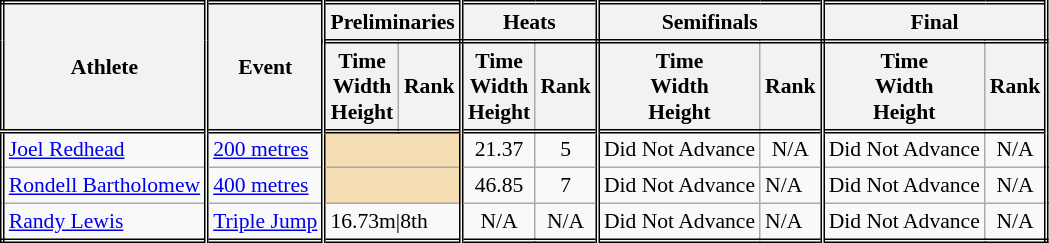<table class=wikitable style="font-size:90%; border: double;">
<tr>
<th rowspan="2" style="border-right:double">Athlete</th>
<th rowspan="2" style="border-right:double">Event</th>
<th colspan="2" style="border-right:double; border-bottom:double;">Preliminaries</th>
<th colspan="2" style="border-right:double; border-bottom:double;">Heats</th>
<th colspan="2" style="border-right:double; border-bottom:double;">Semifinals</th>
<th colspan="2" style="border-right:double; border-bottom:double;">Final</th>
</tr>
<tr>
<th>Time<br>Width<br>Height</th>
<th style="border-right:double">Rank</th>
<th>Time<br>Width<br>Height</th>
<th style="border-right:double">Rank</th>
<th>Time<br>Width<br>Height</th>
<th style="border-right:double">Rank</th>
<th>Time<br>Width<br>Height</th>
<th style="border-right:double">Rank</th>
</tr>
<tr style="border-top: double;">
<td style="border-right:double"><a href='#'>Joel Redhead</a></td>
<td style="border-right:double"><a href='#'>200 metres</a></td>
<td colspan="2" style="border-right:double; background:wheat;"></td>
<td align=center>21.37</td>
<td style="border-right:double; text-align:center;">5</td>
<td align=center>Did Not Advance</td>
<td style="border-right:double; text-align:center;">N/A</td>
<td align=center>Did Not Advance</td>
<td align=center>N/A</td>
</tr>
<tr>
<td style="border-right:double"><a href='#'>Rondell Bartholomew</a></td>
<td style="border-right:double"><a href='#'>400 metres</a></td>
<td colspan="2" style="border-right:double; background:wheat;"></td>
<td align=center>46.85</td>
<td style="border-right:double; text-align:center;">7</td>
<td align=center>Did Not Advance</td>
<td style="border-right:double">N/A</td>
<td align=center>Did Not Advance</td>
<td align=center>N/A</td>
</tr>
<tr>
<td style="border-right:double"><a href='#'>Randy Lewis</a></td>
<td style="border-right:double"><a href='#'>Triple Jump</a></td>
<td style="border-right:double" colspan= 2 bgcolor=>16.73m|8th</td>
<td align=center>N/A</td>
<td style="border-right:double; text-align:center;">N/A</td>
<td align=center>Did Not Advance</td>
<td style="border-right:double">N/A</td>
<td align=center>Did Not Advance</td>
<td align=center>N/A</td>
</tr>
</table>
